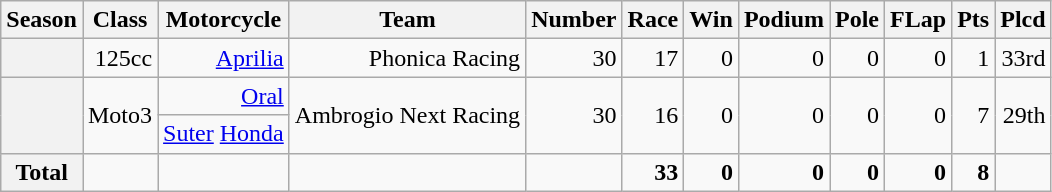<table class="wikitable" style=text-align:right>
<tr>
<th>Season</th>
<th>Class</th>
<th>Motorcycle</th>
<th>Team</th>
<th>Number</th>
<th>Race</th>
<th>Win</th>
<th>Podium</th>
<th>Pole</th>
<th>FLap</th>
<th>Pts</th>
<th>Plcd</th>
</tr>
<tr>
<th></th>
<td>125cc</td>
<td><a href='#'>Aprilia</a></td>
<td>Phonica Racing</td>
<td>30</td>
<td>17</td>
<td>0</td>
<td>0</td>
<td>0</td>
<td>0</td>
<td>1</td>
<td>33rd</td>
</tr>
<tr>
<th rowspan=2></th>
<td rowspan=2>Moto3</td>
<td><a href='#'>Oral</a></td>
<td rowspan=2>Ambrogio Next Racing</td>
<td rowspan=2>30</td>
<td rowspan=2>16</td>
<td rowspan=2>0</td>
<td rowspan=2>0</td>
<td rowspan=2>0</td>
<td rowspan=2>0</td>
<td rowspan=2>7</td>
<td rowspan=2>29th</td>
</tr>
<tr>
<td><a href='#'>Suter</a> <a href='#'>Honda</a></td>
</tr>
<tr>
<th>Total</th>
<td></td>
<td></td>
<td></td>
<td></td>
<td><strong>33</strong></td>
<td><strong>0</strong></td>
<td><strong>0</strong></td>
<td><strong>0</strong></td>
<td><strong>0</strong></td>
<td><strong>8</strong></td>
<td></td>
</tr>
</table>
